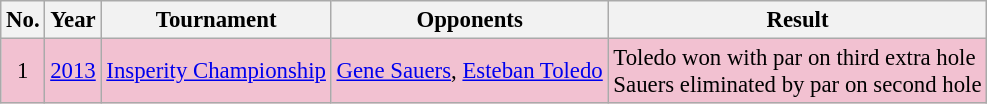<table class="wikitable" style="font-size:95%;">
<tr>
<th>No.</th>
<th>Year</th>
<th>Tournament</th>
<th>Opponents</th>
<th>Result</th>
</tr>
<tr style="background:#F2C1D1;">
<td align=center>1</td>
<td><a href='#'>2013</a></td>
<td><a href='#'>Insperity Championship</a></td>
<td> <a href='#'>Gene Sauers</a>,  <a href='#'>Esteban Toledo</a></td>
<td>Toledo won with par on third extra hole<br>Sauers eliminated by par on second hole</td>
</tr>
</table>
